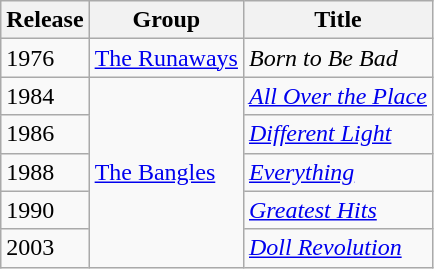<table class="wikitable">
<tr>
<th>Release</th>
<th>Group</th>
<th>Title</th>
</tr>
<tr>
<td>1976</td>
<td><a href='#'>The Runaways</a></td>
<td><em>Born to Be Bad</em></td>
</tr>
<tr>
<td>1984</td>
<td rowspan="5" style="vertical-align:middle;"><a href='#'>The Bangles</a></td>
<td><em><a href='#'>All Over the Place</a></em></td>
</tr>
<tr>
<td>1986</td>
<td><em><a href='#'>Different Light</a></em></td>
</tr>
<tr>
<td>1988</td>
<td><em><a href='#'>Everything</a></em></td>
</tr>
<tr>
<td>1990</td>
<td><em><a href='#'>Greatest Hits</a></em></td>
</tr>
<tr>
<td>2003</td>
<td><em><a href='#'>Doll Revolution</a></em></td>
</tr>
</table>
